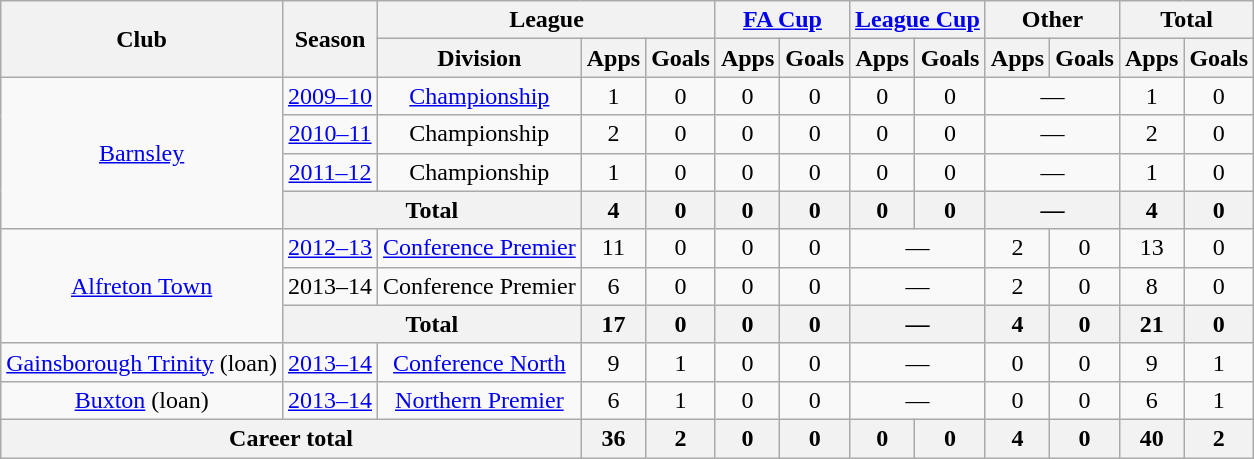<table class="wikitable" style="text-align:center">
<tr>
<th rowspan=2>Club</th>
<th rowspan=2>Season</th>
<th colspan=3>League</th>
<th colspan=2><a href='#'>FA Cup</a></th>
<th colspan=2><a href='#'>League Cup</a></th>
<th colspan=2>Other</th>
<th colspan=2>Total</th>
</tr>
<tr>
<th>Division</th>
<th>Apps</th>
<th>Goals</th>
<th>Apps</th>
<th>Goals</th>
<th>Apps</th>
<th>Goals</th>
<th>Apps</th>
<th>Goals</th>
<th>Apps</th>
<th>Goals</th>
</tr>
<tr>
<td rowspan=4><a href='#'>Barnsley</a></td>
<td><a href='#'>2009–10</a></td>
<td><a href='#'>Championship</a></td>
<td>1</td>
<td>0</td>
<td>0</td>
<td>0</td>
<td>0</td>
<td>0</td>
<td colspan=2>—</td>
<td>1</td>
<td>0</td>
</tr>
<tr>
<td><a href='#'>2010–11</a></td>
<td>Championship</td>
<td>2</td>
<td>0</td>
<td>0</td>
<td>0</td>
<td>0</td>
<td>0</td>
<td colspan=2>—</td>
<td>2</td>
<td>0</td>
</tr>
<tr>
<td><a href='#'>2011–12</a></td>
<td>Championship</td>
<td>1</td>
<td>0</td>
<td>0</td>
<td>0</td>
<td>0</td>
<td>0</td>
<td colspan=2>—</td>
<td>1</td>
<td>0</td>
</tr>
<tr>
<th colspan=2>Total</th>
<th>4</th>
<th>0</th>
<th>0</th>
<th>0</th>
<th>0</th>
<th>0</th>
<th colspan=2>—</th>
<th>4</th>
<th>0</th>
</tr>
<tr>
<td rowspan=3><a href='#'>Alfreton Town</a></td>
<td><a href='#'>2012–13</a></td>
<td><a href='#'>Conference Premier</a></td>
<td>11</td>
<td>0</td>
<td>0</td>
<td>0</td>
<td colspan=2>—</td>
<td>2</td>
<td>0</td>
<td>13</td>
<td>0</td>
</tr>
<tr>
<td>2013–14</td>
<td>Conference Premier</td>
<td>6</td>
<td>0</td>
<td>0</td>
<td>0</td>
<td colspan=2>—</td>
<td>2</td>
<td>0</td>
<td>8</td>
<td>0</td>
</tr>
<tr>
<th colspan=2>Total</th>
<th>17</th>
<th>0</th>
<th>0</th>
<th>0</th>
<th colspan=2>—</th>
<th>4</th>
<th>0</th>
<th>21</th>
<th>0</th>
</tr>
<tr>
<td><a href='#'>Gainsborough Trinity</a> (loan)</td>
<td><a href='#'>2013–14</a></td>
<td><a href='#'>Conference North</a></td>
<td>9</td>
<td>1</td>
<td>0</td>
<td>0</td>
<td colspan=2>—</td>
<td>0</td>
<td>0</td>
<td>9</td>
<td>1</td>
</tr>
<tr>
<td><a href='#'>Buxton</a> (loan)</td>
<td><a href='#'>2013–14</a></td>
<td><a href='#'>Northern Premier</a></td>
<td>6</td>
<td>1</td>
<td>0</td>
<td>0</td>
<td colspan=2>—</td>
<td>0</td>
<td>0</td>
<td>6</td>
<td>1</td>
</tr>
<tr>
<th colspan=3>Career total</th>
<th>36</th>
<th>2</th>
<th>0</th>
<th>0</th>
<th>0</th>
<th>0</th>
<th>4</th>
<th>0</th>
<th>40</th>
<th>2</th>
</tr>
</table>
